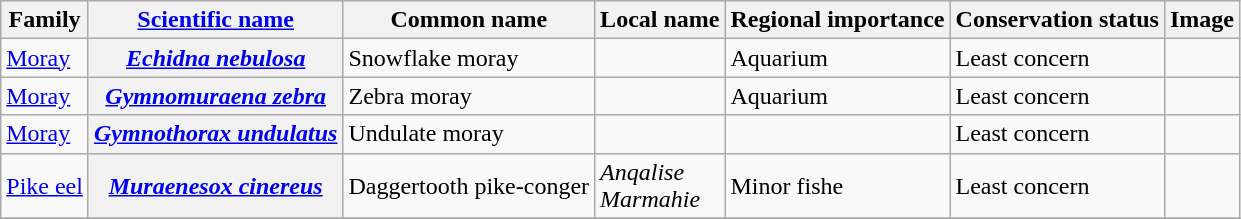<table class="wikitable sortable">
<tr>
<th>Family</th>
<th><a href='#'>Scientific name</a></th>
<th><strong>Common name</strong></th>
<th><strong>Local name</strong></th>
<th>Regional importance</th>
<th>Conservation status</th>
<th>Image</th>
</tr>
<tr>
<td><a href='#'>Moray</a></td>
<th><em><a href='#'>Echidna nebulosa</a></em></th>
<td>Snowflake moray</td>
<td></td>
<td>Aquarium</td>
<td>Least concern</td>
<td></td>
</tr>
<tr>
<td><a href='#'>Moray</a></td>
<th><em><a href='#'>Gymnomuraena zebra</a></em></th>
<td>Zebra moray</td>
<td></td>
<td>Aquarium</td>
<td>Least concern</td>
<td></td>
</tr>
<tr>
<td><a href='#'>Moray</a></td>
<th><em><a href='#'>Gymnothorax undulatus</a></em></th>
<td>Undulate moray</td>
<td></td>
<td></td>
<td>Least concern</td>
<td></td>
</tr>
<tr>
<td><a href='#'>Pike eel</a></td>
<th><em><a href='#'>Muraenesox cinereus</a></em></th>
<td>Daggertooth pike-conger</td>
<td><em>Anqalise</em> <br> <em>Marmahie</em> </td>
<td>Minor fishe</td>
<td>Least concern</td>
<td></td>
</tr>
<tr>
</tr>
</table>
